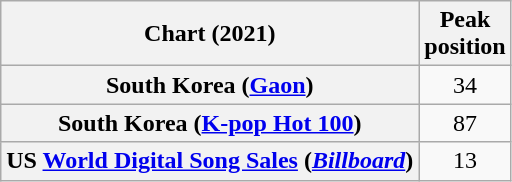<table class="wikitable sortable plainrowheaders" style="text-align:center">
<tr>
<th scope="col">Chart (2021)</th>
<th scope="col">Peak<br>position</th>
</tr>
<tr>
<th scope="row">South Korea (<a href='#'>Gaon</a>)</th>
<td>34</td>
</tr>
<tr>
<th scope="row">South Korea (<a href='#'>K-pop Hot 100</a>)</th>
<td>87</td>
</tr>
<tr>
<th scope="row">US <a href='#'>World Digital Song Sales</a> (<em><a href='#'>Billboard</a></em>)</th>
<td>13</td>
</tr>
</table>
